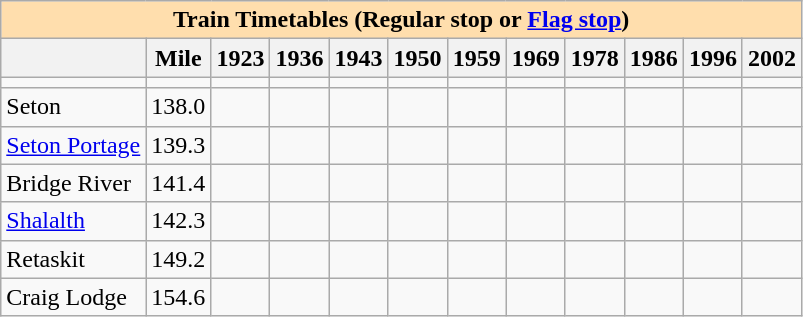<table class="wikitable">
<tr>
<th colspan="12" style="background:#ffdead;">Train Timetables (Regular stop or <a href='#'>Flag stop</a>)</th>
</tr>
<tr>
<th></th>
<th>Mile</th>
<th>1923</th>
<th>1936</th>
<th>1943</th>
<th>1950</th>
<th>1959</th>
<th>1969</th>
<th>1978</th>
<th>1986</th>
<th>1996</th>
<th>2002</th>
</tr>
<tr>
<td></td>
<td></td>
<td></td>
<td></td>
<td></td>
<td></td>
<td></td>
<td></td>
<td></td>
<td></td>
<td></td>
<td></td>
</tr>
<tr>
<td>Seton</td>
<td>138.0</td>
<td></td>
<td></td>
<td></td>
<td></td>
<td></td>
<td></td>
<td></td>
<td></td>
<td></td>
<td></td>
</tr>
<tr>
<td><a href='#'>Seton Portage</a></td>
<td>139.3</td>
<td></td>
<td></td>
<td></td>
<td></td>
<td></td>
<td></td>
<td></td>
<td></td>
<td></td>
<td></td>
</tr>
<tr>
<td>Bridge River</td>
<td>141.4</td>
<td></td>
<td></td>
<td></td>
<td></td>
<td></td>
<td></td>
<td></td>
<td></td>
<td></td>
<td></td>
</tr>
<tr>
<td><a href='#'>Shalalth</a> </td>
<td>142.3</td>
<td></td>
<td></td>
<td></td>
<td></td>
<td></td>
<td></td>
<td></td>
<td></td>
<td></td>
<td></td>
</tr>
<tr>
<td>Retaskit</td>
<td>149.2</td>
<td></td>
<td></td>
<td></td>
<td></td>
<td></td>
<td></td>
<td></td>
<td></td>
<td></td>
<td></td>
</tr>
<tr>
<td>Craig Lodge </td>
<td>154.6</td>
<td></td>
<td></td>
<td></td>
<td></td>
<td></td>
<td></td>
<td></td>
<td></td>
<td></td>
<td></td>
</tr>
</table>
